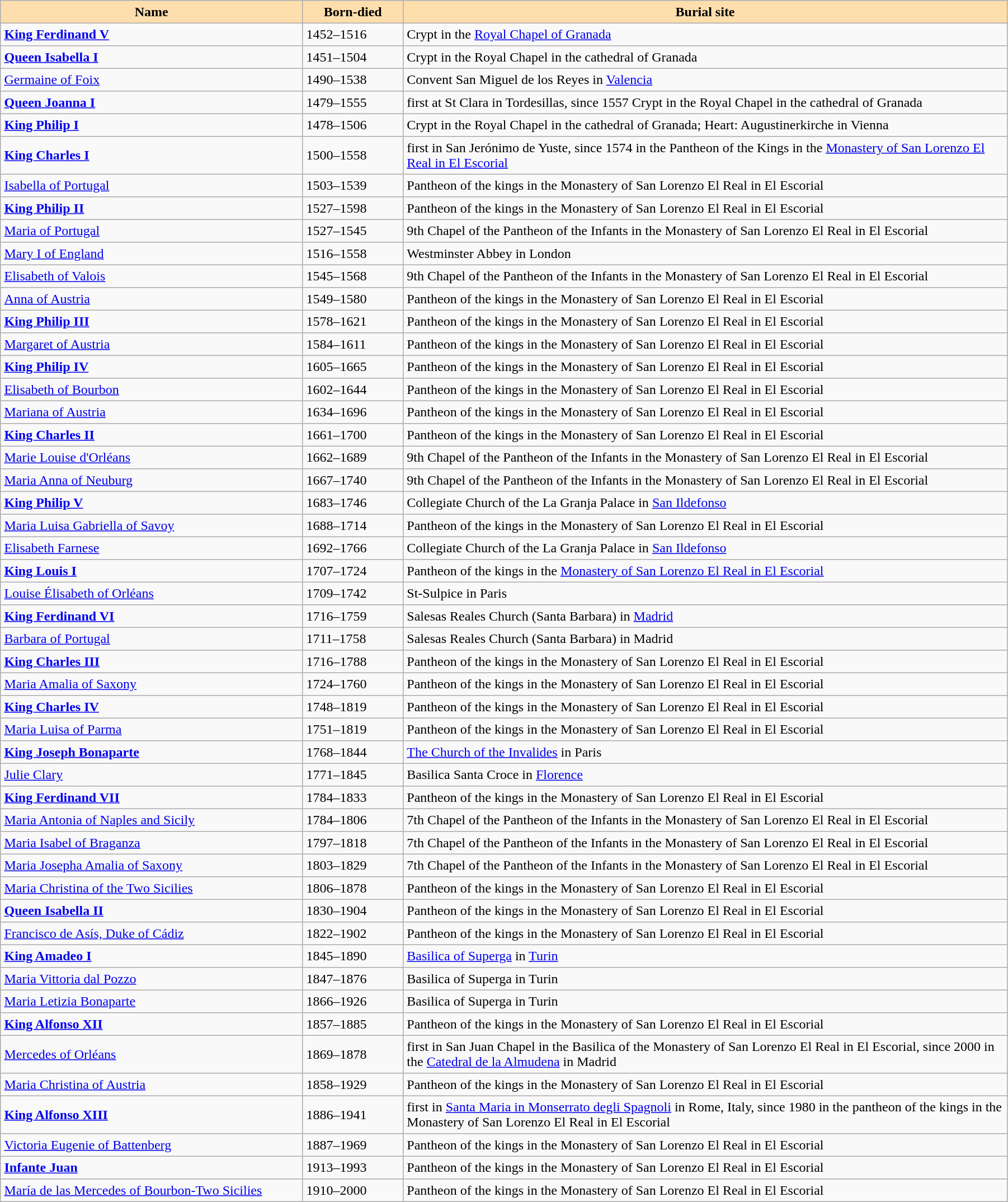<table width = "95%" border = 1 border="1" cellpadding="4" cellspacing="0" style="margin: 0.5em 1em 0.5em 0; background: #f9f9f9; border: 1px #aaa solid; border-collapse: collapse;">
<tr>
<th width="30%" bgcolor="#ffdead">Name</th>
<th width="10%" bgcolor="#ffdead">Born-died</th>
<th width="90%" bgcolor="#ffdead">Burial site</th>
</tr>
<tr>
<td><strong><a href='#'>King Ferdinand V</a></strong></td>
<td>1452–1516</td>
<td>Crypt in the <a href='#'>Royal Chapel of Granada</a></td>
</tr>
<tr>
<td><strong><a href='#'>Queen Isabella I</a></strong></td>
<td>1451–1504</td>
<td>Crypt in the Royal Chapel in the cathedral of Granada</td>
</tr>
<tr>
<td><a href='#'>Germaine of Foix</a></td>
<td>1490–1538</td>
<td>Convent San Miguel de los Reyes in <a href='#'>Valencia</a></td>
</tr>
<tr>
<td><strong><a href='#'>Queen Joanna I</a></strong></td>
<td>1479–1555</td>
<td>first at St Clara in Tordesillas, since 1557 Crypt in the Royal Chapel in the cathedral of Granada</td>
</tr>
<tr>
<td><strong><a href='#'>King Philip I</a></strong></td>
<td>1478–1506</td>
<td>Crypt in the Royal Chapel in the cathedral of Granada; Heart: Augustinerkirche in Vienna</td>
</tr>
<tr>
<td><strong><a href='#'>King Charles I</a></strong></td>
<td>1500–1558</td>
<td>first in San Jerónimo de Yuste, since 1574 in the Pantheon of the Kings in the <a href='#'>Monastery of San Lorenzo El Real in El Escorial</a></td>
</tr>
<tr>
<td><a href='#'>Isabella of Portugal</a></td>
<td>1503–1539</td>
<td>Pantheon of the kings in the Monastery of San Lorenzo El Real in El Escorial</td>
</tr>
<tr>
<td><strong><a href='#'>King Philip II</a></strong></td>
<td>1527–1598</td>
<td>Pantheon of the kings in the Monastery of San Lorenzo El Real in El Escorial</td>
</tr>
<tr>
<td><a href='#'>Maria of Portugal</a></td>
<td>1527–1545</td>
<td>9th Chapel of the Pantheon of the Infants in the Monastery of San Lorenzo El Real in El Escorial</td>
</tr>
<tr>
<td><a href='#'>Mary I of England</a></td>
<td>1516–1558</td>
<td>Westminster Abbey in London</td>
</tr>
<tr>
<td><a href='#'>Elisabeth of Valois</a></td>
<td>1545–1568</td>
<td>9th Chapel of the Pantheon of the Infants in the Monastery of San Lorenzo El Real in El Escorial</td>
</tr>
<tr>
<td><a href='#'>Anna of Austria</a></td>
<td>1549–1580</td>
<td>Pantheon of the kings in the Monastery of San Lorenzo El Real in El Escorial</td>
</tr>
<tr>
<td><strong><a href='#'>King Philip III</a></strong></td>
<td>1578–1621</td>
<td>Pantheon of the kings in the Monastery of San Lorenzo El Real in El Escorial</td>
</tr>
<tr>
<td><a href='#'>Margaret of Austria</a></td>
<td>1584–1611</td>
<td>Pantheon of the kings in the Monastery of San Lorenzo El Real in El Escorial</td>
</tr>
<tr>
<td><strong><a href='#'>King Philip IV</a></strong></td>
<td>1605–1665</td>
<td>Pantheon of the kings in the Monastery of San Lorenzo El Real in El Escorial</td>
</tr>
<tr>
<td><a href='#'>Elisabeth of Bourbon</a></td>
<td>1602–1644</td>
<td>Pantheon of the kings in the Monastery of San Lorenzo El Real in El Escorial</td>
</tr>
<tr>
<td><a href='#'>Mariana of Austria</a></td>
<td>1634–1696</td>
<td>Pantheon of the kings in the Monastery of San Lorenzo El Real in El Escorial</td>
</tr>
<tr>
<td><strong><a href='#'>King Charles II</a></strong></td>
<td>1661–1700</td>
<td>Pantheon of the kings in the Monastery of San Lorenzo El Real in El Escorial</td>
</tr>
<tr>
<td><a href='#'>Marie Louise d'Orléans</a></td>
<td>1662–1689</td>
<td>9th Chapel of the Pantheon of the Infants in the Monastery of San Lorenzo El Real in El Escorial</td>
</tr>
<tr>
<td><a href='#'>Maria Anna of Neuburg</a></td>
<td>1667–1740</td>
<td>9th Chapel of the Pantheon of the Infants in the Monastery of San Lorenzo El Real in El Escorial</td>
</tr>
<tr>
<td><strong><a href='#'>King Philip V</a></strong></td>
<td>1683–1746</td>
<td>Collegiate Church of the La Granja Palace in <a href='#'>San Ildefonso</a></td>
</tr>
<tr>
<td><a href='#'>Maria Luisa Gabriella of Savoy</a></td>
<td>1688–1714</td>
<td>Pantheon of the kings in the Monastery of San Lorenzo El Real in El Escorial</td>
</tr>
<tr>
<td><a href='#'>Elisabeth Farnese</a></td>
<td>1692–1766</td>
<td>Collegiate Church of the La Granja Palace in <a href='#'>San Ildefonso</a></td>
</tr>
<tr>
<td><strong><a href='#'>King Louis I</a></strong></td>
<td>1707–1724</td>
<td>Pantheon of the kings in the <a href='#'>Monastery of San Lorenzo El Real in El Escorial</a></td>
</tr>
<tr>
<td><a href='#'>Louise Élisabeth of Orléans</a></td>
<td>1709–1742</td>
<td>St-Sulpice in Paris</td>
</tr>
<tr>
<td><strong><a href='#'>King Ferdinand VI</a></strong></td>
<td>1716–1759</td>
<td>Salesas Reales Church (Santa Barbara) in <a href='#'>Madrid</a></td>
</tr>
<tr>
<td><a href='#'>Barbara of Portugal</a></td>
<td>1711–1758</td>
<td>Salesas Reales Church (Santa Barbara) in Madrid</td>
</tr>
<tr>
<td><strong><a href='#'>King Charles III</a></strong></td>
<td>1716–1788</td>
<td>Pantheon of the kings in the Monastery of San Lorenzo El Real in El Escorial</td>
</tr>
<tr>
<td><a href='#'>Maria Amalia of Saxony</a></td>
<td>1724–1760</td>
<td>Pantheon of the kings in the Monastery of San Lorenzo El Real in El Escorial</td>
</tr>
<tr>
<td><strong><a href='#'>King Charles IV</a></strong></td>
<td>1748–1819</td>
<td>Pantheon of the kings in the Monastery of San Lorenzo El Real in El Escorial</td>
</tr>
<tr>
<td><a href='#'>Maria Luisa of Parma</a></td>
<td>1751–1819</td>
<td>Pantheon of the kings in the Monastery of San Lorenzo El Real in El Escorial</td>
</tr>
<tr>
<td><strong><a href='#'>King Joseph Bonaparte</a></strong></td>
<td>1768–1844</td>
<td><a href='#'>The Church of the Invalides</a> in Paris</td>
</tr>
<tr>
<td><a href='#'>Julie Clary</a></td>
<td>1771–1845</td>
<td>Basilica Santa Croce in <a href='#'>Florence</a></td>
</tr>
<tr>
<td><strong><a href='#'>King Ferdinand VII</a></strong></td>
<td>1784–1833</td>
<td>Pantheon of the kings in the Monastery of San Lorenzo El Real in El Escorial</td>
</tr>
<tr>
<td><a href='#'>Maria Antonia of Naples and Sicily</a></td>
<td>1784–1806</td>
<td>7th Chapel of the Pantheon of the Infants in the Monastery of San Lorenzo El Real in El Escorial</td>
</tr>
<tr>
<td><a href='#'>Maria Isabel of Braganza</a></td>
<td>1797–1818</td>
<td>7th Chapel of the Pantheon of the Infants in the Monastery of San Lorenzo El Real in El Escorial</td>
</tr>
<tr>
<td><a href='#'>Maria Josepha Amalia of Saxony</a></td>
<td>1803–1829</td>
<td>7th Chapel of the Pantheon of the Infants in the Monastery of San Lorenzo El Real in El Escorial</td>
</tr>
<tr>
<td><a href='#'>Maria Christina of the Two Sicilies</a></td>
<td>1806–1878</td>
<td>Pantheon of the kings in the Monastery of San Lorenzo El Real in El Escorial</td>
</tr>
<tr>
<td><strong><a href='#'>Queen Isabella II</a></strong></td>
<td>1830–1904</td>
<td>Pantheon of the kings in the Monastery of San Lorenzo El Real in El Escorial</td>
</tr>
<tr>
<td><a href='#'>Francisco de Asís, Duke of Cádiz</a></td>
<td>1822–1902</td>
<td>Pantheon of the kings in the Monastery of San Lorenzo El Real in El Escorial</td>
</tr>
<tr>
<td><strong><a href='#'>King Amadeo I</a></strong></td>
<td>1845–1890</td>
<td><a href='#'>Basilica of Superga</a> in <a href='#'>Turin</a></td>
</tr>
<tr>
<td><a href='#'>Maria Vittoria dal Pozzo</a></td>
<td>1847–1876</td>
<td>Basilica of Superga in Turin</td>
</tr>
<tr>
<td><a href='#'>Maria Letizia Bonaparte</a></td>
<td>1866–1926</td>
<td>Basilica of Superga in Turin</td>
</tr>
<tr>
<td><strong><a href='#'>King Alfonso XII</a></strong></td>
<td>1857–1885</td>
<td>Pantheon of the kings in the Monastery of San Lorenzo El Real in El Escorial</td>
</tr>
<tr>
<td><a href='#'>Mercedes of Orléans</a></td>
<td>1869–1878</td>
<td>first in San Juan Chapel in the Basilica of the Monastery of San Lorenzo El Real in El Escorial, since 2000 in the <a href='#'>Catedral de la Almudena</a> in Madrid</td>
</tr>
<tr>
<td><a href='#'>Maria Christina of Austria</a></td>
<td>1858–1929</td>
<td>Pantheon of the kings in the Monastery of San Lorenzo El Real in El Escorial</td>
</tr>
<tr>
<td><strong><a href='#'>King Alfonso XIII</a></strong></td>
<td>1886–1941</td>
<td>first in <a href='#'>Santa Maria in Monserrato degli Spagnoli</a> in Rome, Italy, since 1980 in the pantheon of the kings in the Monastery of San Lorenzo El Real in El Escorial</td>
</tr>
<tr>
<td><a href='#'>Victoria Eugenie of Battenberg</a></td>
<td>1887–1969</td>
<td>Pantheon of the kings in the Monastery of San Lorenzo El Real in El Escorial</td>
</tr>
<tr>
<td><strong><a href='#'>Infante Juan</a></strong></td>
<td>1913–1993</td>
<td>Pantheon of the kings in the Monastery of San Lorenzo El Real in El Escorial</td>
</tr>
<tr>
<td><a href='#'>María de las Mercedes of Bourbon-Two Sicilies</a></td>
<td>1910–2000</td>
<td>Pantheon of the kings in the Monastery of San Lorenzo El Real in El Escorial</td>
</tr>
</table>
